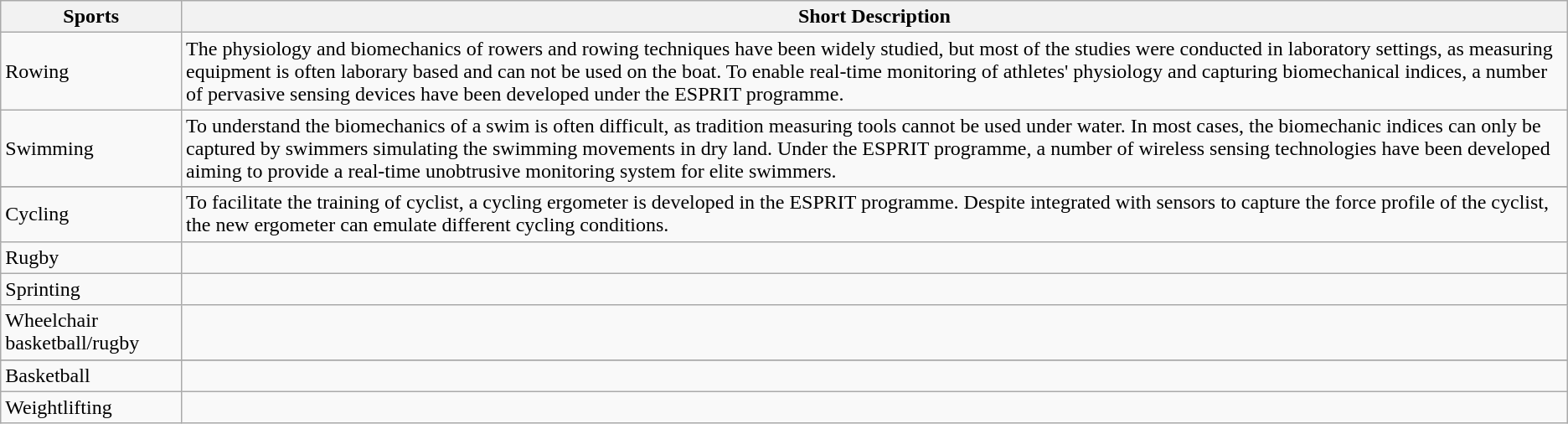<table class="wikitable">
<tr>
<th>Sports</th>
<th>Short Description</th>
</tr>
<tr>
<td>Rowing</td>
<td>The physiology and biomechanics of rowers and rowing techniques have been widely studied, but most of the studies were conducted in laboratory settings, as measuring equipment is often laborary based and can not be used on the boat. To enable real-time monitoring of athletes' physiology and capturing biomechanical indices, a number of pervasive sensing devices have been developed under the ESPRIT programme.</td>
</tr>
<tr>
<td>Swimming</td>
<td>To understand the biomechanics of a swim is often difficult, as tradition measuring tools cannot be used under water. In most cases, the biomechanic indices can only be captured by swimmers simulating the swimming movements in dry land. Under the ESPRIT programme, a number of wireless sensing technologies have been developed aiming to provide a real-time unobtrusive monitoring system for elite swimmers.</td>
</tr>
<tr>
</tr>
<tr>
<td>Cycling</td>
<td>To facilitate the training of cyclist, a cycling ergometer is developed in the ESPRIT programme. Despite integrated with sensors to capture the force profile of the cyclist, the new ergometer can emulate different cycling conditions.</td>
</tr>
<tr>
<td>Rugby</td>
<td></td>
</tr>
<tr>
<td>Sprinting</td>
<td></td>
</tr>
<tr>
<td>Wheelchair basketball/rugby</td>
<td></td>
</tr>
<tr>
</tr>
<tr>
<td>Basketball</td>
<td></td>
</tr>
<tr>
<td>Weightlifting</td>
<td></td>
</tr>
</table>
